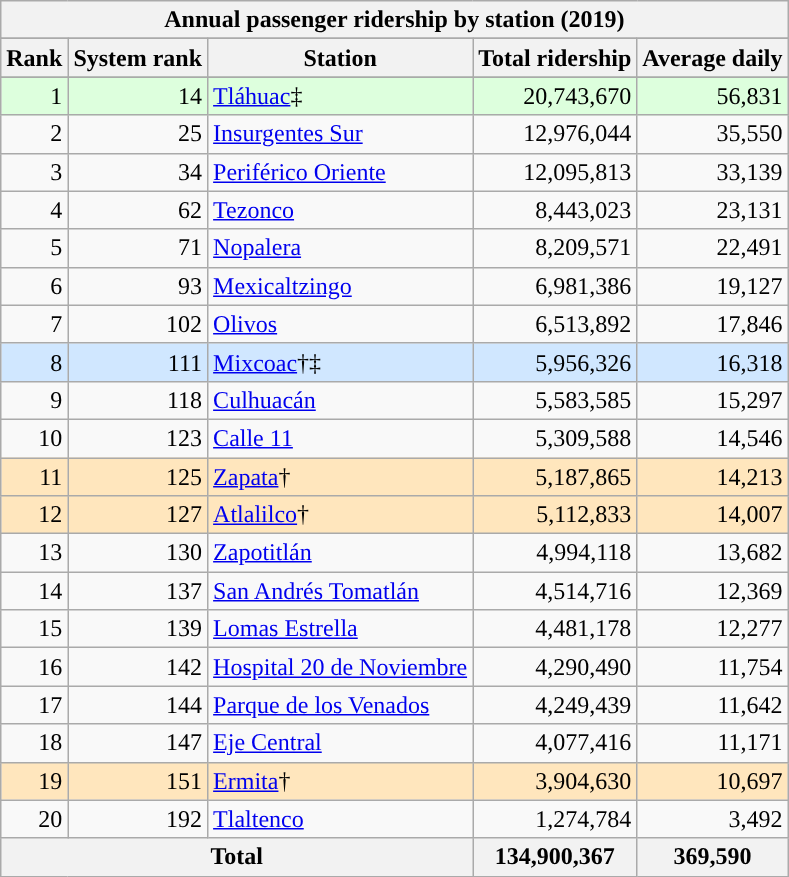<table class="wikitable sortable" style="text-align:right">
<tr>
<th colspan="6" style="background-color:#">Annual passenger ridership by station (2019)</th>
</tr>
<tr style="font-size:95%; text-align:center">
</tr>
<tr>
<th>Rank</th>
<th>System rank</th>
<th>Station</th>
<th>Total ridership</th>
<th>Average daily</th>
</tr>
<tr style="background-color:#D0E7FF">
</tr>
<tr style="background-color:#DDFFDD">
<td>1</td>
<td>14</td>
<td align=left><a href='#'>Tláhuac</a>‡</td>
<td>20,743,670</td>
<td>56,831</td>
</tr>
<tr>
<td>2</td>
<td>25</td>
<td align=left><a href='#'>Insurgentes Sur</a></td>
<td>12,976,044</td>
<td>35,550</td>
</tr>
<tr>
<td>3</td>
<td>34</td>
<td align=left><a href='#'>Periférico Oriente</a></td>
<td>12,095,813</td>
<td>33,139</td>
</tr>
<tr>
<td>4</td>
<td>62</td>
<td align=left><a href='#'>Tezonco</a></td>
<td>8,443,023</td>
<td>23,131</td>
</tr>
<tr>
<td>5</td>
<td>71</td>
<td align=left><a href='#'>Nopalera</a></td>
<td>8,209,571</td>
<td>22,491</td>
</tr>
<tr>
<td>6</td>
<td>93</td>
<td align=left><a href='#'>Mexicaltzingo</a></td>
<td>6,981,386</td>
<td>19,127</td>
</tr>
<tr>
<td>7</td>
<td>102</td>
<td align=left><a href='#'>Olivos</a></td>
<td>6,513,892</td>
<td>17,846</td>
</tr>
<tr style="background-color:#D0E7FF">
<td>8</td>
<td>111</td>
<td align=left><a href='#'>Mixcoac</a>†‡</td>
<td>5,956,326</td>
<td>16,318</td>
</tr>
<tr>
<td>9</td>
<td>118</td>
<td align=left><a href='#'>Culhuacán</a></td>
<td>5,583,585</td>
<td>15,297</td>
</tr>
<tr>
<td>10</td>
<td>123</td>
<td align=left><a href='#'>Calle 11</a></td>
<td>5,309,588</td>
<td>14,546</td>
</tr>
<tr style="background-color:#FFE6BD">
<td>11</td>
<td>125</td>
<td align=left><a href='#'>Zapata</a>†</td>
<td>5,187,865</td>
<td>14,213</td>
</tr>
<tr style="background-color:#FFE6BD">
<td>12</td>
<td>127</td>
<td align=left><a href='#'>Atlalilco</a>†</td>
<td>5,112,833</td>
<td>14,007</td>
</tr>
<tr>
<td>13</td>
<td>130</td>
<td align=left><a href='#'>Zapotitlán</a></td>
<td>4,994,118</td>
<td>13,682</td>
</tr>
<tr>
<td>14</td>
<td>137</td>
<td align=left><a href='#'>San Andrés Tomatlán</a></td>
<td>4,514,716</td>
<td>12,369</td>
</tr>
<tr>
<td>15</td>
<td>139</td>
<td align=left><a href='#'>Lomas Estrella</a></td>
<td>4,481,178</td>
<td>12,277</td>
</tr>
<tr>
<td>16</td>
<td>142</td>
<td align=left><a href='#'>Hospital 20 de Noviembre</a></td>
<td>4,290,490</td>
<td>11,754</td>
</tr>
<tr>
<td>17</td>
<td>144</td>
<td align=left><a href='#'>Parque de los Venados</a></td>
<td>4,249,439</td>
<td>11,642</td>
</tr>
<tr>
<td>18</td>
<td>147</td>
<td align=left><a href='#'>Eje Central</a></td>
<td>4,077,416</td>
<td>11,171</td>
</tr>
<tr style="background-color:#FFE6BD">
<td>19</td>
<td>151</td>
<td align=left><a href='#'>Ermita</a>†</td>
<td>3,904,630</td>
<td>10,697</td>
</tr>
<tr>
<td>20</td>
<td>192</td>
<td align=left><a href='#'>Tlaltenco</a></td>
<td>1,274,784</td>
<td>3,492</td>
</tr>
<tr>
<th colspan=3>Total</th>
<th>134,900,367</th>
<th>369,590</th>
</tr>
</table>
